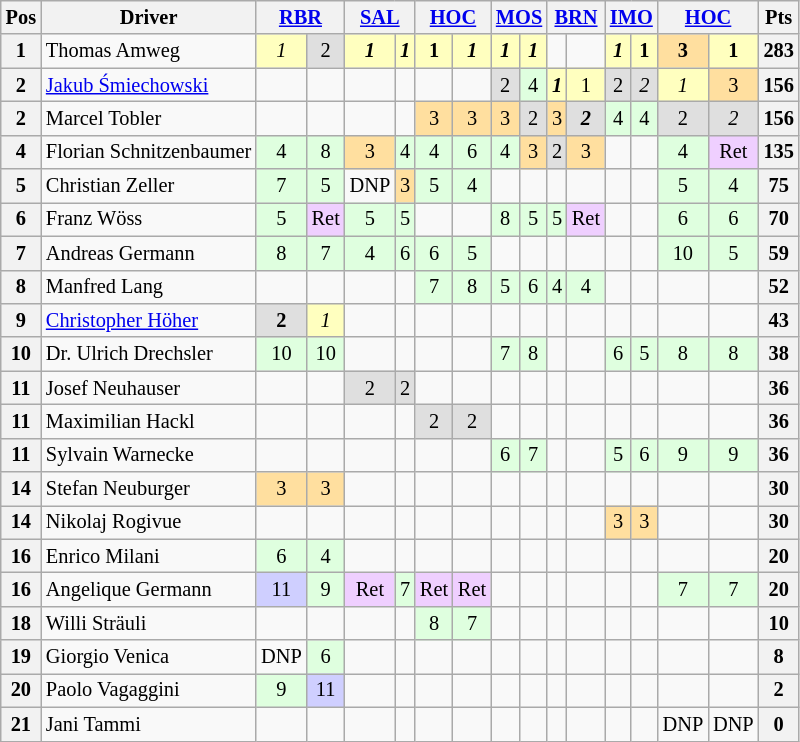<table class="wikitable" style="font-size: 85%; text-align: center;">
<tr valign="top">
<th valign=middle>Pos</th>
<th valign=middle>Driver</th>
<th colspan=2><a href='#'>RBR</a><br></th>
<th colspan=2><a href='#'>SAL</a><br></th>
<th colspan=2><a href='#'>HOC</a><br></th>
<th colspan=2><a href='#'>MOS</a><br></th>
<th colspan=2><a href='#'>BRN</a><br></th>
<th colspan=2><a href='#'>IMO</a><br></th>
<th colspan=2><a href='#'>HOC</a><br></th>
<th valign="middle">Pts</th>
</tr>
<tr>
<th>1</th>
<td align=left> Thomas Amweg</td>
<td style="background:#FFFFBF;"><em>1</em></td>
<td style="background:#DFDFDF;">2</td>
<td style="background:#FFFFBF;"><strong><em>1</em></strong></td>
<td style="background:#FFFFBF;"><strong><em>1</em></strong></td>
<td style="background:#FFFFBF;"><strong>1</strong></td>
<td style="background:#FFFFBF;"><strong><em>1</em></strong></td>
<td style="background:#FFFFBF;"><strong><em>1</em></strong></td>
<td style="background:#FFFFBF;"><strong><em>1</em></strong></td>
<td></td>
<td></td>
<td style="background:#FFFFBF;"><strong><em>1</em></strong></td>
<td style="background:#FFFFBF;"><strong>1</strong></td>
<td style="background:#FFDF9F;"><strong>3</strong></td>
<td style="background:#FFFFBF;"><strong>1</strong></td>
<th>283</th>
</tr>
<tr>
<th>2</th>
<td align=left> <a href='#'>Jakub Śmiechowski</a></td>
<td></td>
<td></td>
<td></td>
<td></td>
<td></td>
<td></td>
<td style="background:#DFDFDF;">2</td>
<td style="background:#DFFFDF;">4</td>
<td style="background:#FFFFBF;"><strong><em>1</em></strong></td>
<td style="background:#FFFFBF;">1</td>
<td style="background:#DFDFDF;">2</td>
<td style="background:#DFDFDF;"><em>2</em></td>
<td style="background:#FFFFBF;"><em>1</em></td>
<td style="background:#FFDF9F;">3</td>
<th>156</th>
</tr>
<tr>
<th>2</th>
<td align=left> Marcel Tobler</td>
<td></td>
<td></td>
<td></td>
<td></td>
<td style="background:#FFDF9F;">3</td>
<td style="background:#FFDF9F;">3</td>
<td style="background:#FFDF9F;">3</td>
<td style="background:#DFDFDF;">2</td>
<td style="background:#FFDF9F;">3</td>
<td style="background:#DFDFDF;"><strong><em>2</em></strong></td>
<td style="background:#DFFFDF;">4</td>
<td style="background:#DFFFDF;">4</td>
<td style="background:#DFDFDF;">2</td>
<td style="background:#DFDFDF;"><em>2</em></td>
<th>156</th>
</tr>
<tr>
<th>4</th>
<td align=left> Florian Schnitzenbaumer</td>
<td style="background:#DFFFDF;">4</td>
<td style="background:#DFFFDF;">8</td>
<td style="background:#FFDF9F;">3</td>
<td style="background:#DFFFDF;">4</td>
<td style="background:#DFFFDF;">4</td>
<td style="background:#DFFFDF;">6</td>
<td style="background:#DFFFDF;">4</td>
<td style="background:#FFDF9F;">3</td>
<td style="background:#DFDFDF;">2</td>
<td style="background:#FFDF9F;">3</td>
<td></td>
<td></td>
<td style="background:#DFFFDF;">4</td>
<td style="background:#EFCFFF;">Ret</td>
<th>135</th>
</tr>
<tr>
<th>5</th>
<td align=left> Christian Zeller</td>
<td style="background:#DFFFDF;">7</td>
<td style="background:#DFFFDF;">5</td>
<td>DNP</td>
<td style="background:#FFDF9F;">3</td>
<td style="background:#DFFFDF;">5</td>
<td style="background:#DFFFDF;">4</td>
<td></td>
<td></td>
<td></td>
<td></td>
<td></td>
<td></td>
<td style="background:#DFFFDF;">5</td>
<td style="background:#DFFFDF;">4</td>
<th>75</th>
</tr>
<tr>
<th>6</th>
<td align=left> Franz Wöss</td>
<td style="background:#DFFFDF;">5</td>
<td style="background:#EFCFFF;">Ret</td>
<td style="background:#DFFFDF;">5</td>
<td style="background:#DFFFDF;">5</td>
<td></td>
<td></td>
<td style="background:#DFFFDF;">8</td>
<td style="background:#DFFFDF;">5</td>
<td style="background:#DFFFDF;">5</td>
<td style="background:#EFCFFF;">Ret</td>
<td></td>
<td></td>
<td style="background:#DFFFDF;">6</td>
<td style="background:#DFFFDF;">6</td>
<th>70</th>
</tr>
<tr>
<th>7</th>
<td align=left> Andreas Germann</td>
<td style="background:#DFFFDF;">8</td>
<td style="background:#DFFFDF;">7</td>
<td style="background:#DFFFDF;">4</td>
<td style="background:#DFFFDF;">6</td>
<td style="background:#DFFFDF;">6</td>
<td style="background:#DFFFDF;">5</td>
<td></td>
<td></td>
<td></td>
<td></td>
<td></td>
<td></td>
<td style="background:#DFFFDF;">10</td>
<td style="background:#DFFFDF;">5</td>
<th>59</th>
</tr>
<tr>
<th>8</th>
<td align=left> Manfred Lang</td>
<td></td>
<td></td>
<td></td>
<td></td>
<td style="background:#DFFFDF;">7</td>
<td style="background:#DFFFDF;">8</td>
<td style="background:#DFFFDF;">5</td>
<td style="background:#DFFFDF;">6</td>
<td style="background:#DFFFDF;">4</td>
<td style="background:#DFFFDF;">4</td>
<td></td>
<td></td>
<td></td>
<td></td>
<th>52</th>
</tr>
<tr>
<th>9</th>
<td align=left> <a href='#'>Christopher Höher</a></td>
<td style="background:#DFDFDF;"><strong>2</strong></td>
<td style="background:#FFFFBF;"><em>1</em></td>
<td></td>
<td></td>
<td></td>
<td></td>
<td></td>
<td></td>
<td></td>
<td></td>
<td></td>
<td></td>
<td></td>
<td></td>
<th>43</th>
</tr>
<tr>
<th>10</th>
<td align=left> Dr. Ulrich Drechsler</td>
<td style="background:#DFFFDF;">10</td>
<td style="background:#DFFFDF;">10</td>
<td></td>
<td></td>
<td></td>
<td></td>
<td style="background:#DFFFDF;">7</td>
<td style="background:#DFFFDF;">8</td>
<td></td>
<td></td>
<td style="background:#DFFFDF;">6</td>
<td style="background:#DFFFDF;">5</td>
<td style="background:#DFFFDF;">8</td>
<td style="background:#DFFFDF;">8</td>
<th>38</th>
</tr>
<tr>
<th>11</th>
<td align=left> Josef Neuhauser</td>
<td></td>
<td></td>
<td style="background:#DFDFDF;">2</td>
<td style="background:#DFDFDF;">2</td>
<td></td>
<td></td>
<td></td>
<td></td>
<td></td>
<td></td>
<td></td>
<td></td>
<td></td>
<td></td>
<th>36</th>
</tr>
<tr>
<th>11</th>
<td align=left> Maximilian Hackl</td>
<td></td>
<td></td>
<td></td>
<td></td>
<td style="background:#DFDFDF;">2</td>
<td style="background:#DFDFDF;">2</td>
<td></td>
<td></td>
<td></td>
<td></td>
<td></td>
<td></td>
<td></td>
<td></td>
<th>36</th>
</tr>
<tr>
<th>11</th>
<td align=left> Sylvain Warnecke</td>
<td></td>
<td></td>
<td></td>
<td></td>
<td></td>
<td></td>
<td style="background:#DFFFDF;">6</td>
<td style="background:#DFFFDF;">7</td>
<td></td>
<td></td>
<td style="background:#DFFFDF;">5</td>
<td style="background:#DFFFDF;">6</td>
<td style="background:#DFFFDF;">9</td>
<td style="background:#DFFFDF;">9</td>
<th>36</th>
</tr>
<tr>
<th>14</th>
<td align=left> Stefan Neuburger</td>
<td style="background:#FFDF9F;">3</td>
<td style="background:#FFDF9F;">3</td>
<td></td>
<td></td>
<td></td>
<td></td>
<td></td>
<td></td>
<td></td>
<td></td>
<td></td>
<td></td>
<td></td>
<td></td>
<th>30</th>
</tr>
<tr>
<th>14</th>
<td align=left> Nikolaj Rogivue</td>
<td></td>
<td></td>
<td></td>
<td></td>
<td></td>
<td></td>
<td></td>
<td></td>
<td></td>
<td></td>
<td style="background:#FFDF9F;">3</td>
<td style="background:#FFDF9F;">3</td>
<td></td>
<td></td>
<th>30</th>
</tr>
<tr>
<th>16</th>
<td align=left> Enrico Milani</td>
<td style="background:#DFFFDF;">6</td>
<td style="background:#DFFFDF;">4</td>
<td></td>
<td></td>
<td></td>
<td></td>
<td></td>
<td></td>
<td></td>
<td></td>
<td></td>
<td></td>
<td></td>
<td></td>
<th>20</th>
</tr>
<tr>
<th>16</th>
<td align=left> Angelique Germann</td>
<td style="background:#cfcfff;">11</td>
<td style="background:#DFFFDF;">9</td>
<td style="background:#EFCFFF;">Ret</td>
<td style="background:#DFFFDF;">7</td>
<td style="background:#EFCFFF;">Ret</td>
<td style="background:#EFCFFF;">Ret</td>
<td></td>
<td></td>
<td></td>
<td></td>
<td></td>
<td></td>
<td style="background:#DFFFDF;">7</td>
<td style="background:#DFFFDF;">7</td>
<th>20</th>
</tr>
<tr>
<th>18</th>
<td align=left> Willi Sträuli</td>
<td></td>
<td></td>
<td></td>
<td></td>
<td style="background:#DFFFDF;">8</td>
<td style="background:#DFFFDF;">7</td>
<td></td>
<td></td>
<td></td>
<td></td>
<td></td>
<td></td>
<td></td>
<td></td>
<th>10</th>
</tr>
<tr>
<th>19</th>
<td align=left> Giorgio Venica</td>
<td>DNP</td>
<td style="background:#DFFFDF;">6</td>
<td></td>
<td></td>
<td></td>
<td></td>
<td></td>
<td></td>
<td></td>
<td></td>
<td></td>
<td></td>
<td></td>
<td></td>
<th>8</th>
</tr>
<tr>
<th>20</th>
<td align=left> Paolo Vagaggini</td>
<td style="background:#DFFFDF;">9</td>
<td style="background:#cfcfff;">11</td>
<td></td>
<td></td>
<td></td>
<td></td>
<td></td>
<td></td>
<td></td>
<td></td>
<td></td>
<td></td>
<td></td>
<td></td>
<th>2</th>
</tr>
<tr>
<th>21</th>
<td align=left> Jani Tammi</td>
<td></td>
<td></td>
<td></td>
<td></td>
<td></td>
<td></td>
<td></td>
<td></td>
<td></td>
<td></td>
<td></td>
<td></td>
<td>DNP</td>
<td>DNP</td>
<th>0</th>
</tr>
</table>
